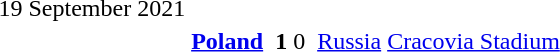<table>
<tr>
<td>19 September 2021</td>
</tr>
<tr>
<td></td>
<td align=right><strong><a href='#'>Poland</a></strong></td>
<td></td>
<td><strong>1</strong> 0</td>
<td></td>
<td><a href='#'>Russia</a></td>
<td><a href='#'>Cracovia Stadium</a></td>
</tr>
</table>
